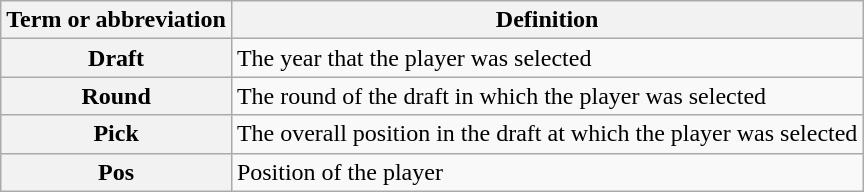<table class="wikitable">
<tr>
<th scope="col">Term or abbreviation</th>
<th scope="col">Definition</th>
</tr>
<tr>
<th scope="row">Draft</th>
<td>The year that the player was selected</td>
</tr>
<tr>
<th scope="row">Round</th>
<td>The round of the draft in which the player was selected</td>
</tr>
<tr>
<th scope="row">Pick</th>
<td>The overall position in the draft at which the player was selected</td>
</tr>
<tr>
<th scope="row">Pos</th>
<td>Position of the player</td>
</tr>
</table>
